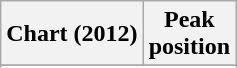<table class="wikitable sortable plainrowheaders">
<tr>
<th>Chart (2012)</th>
<th>Peak<br>position</th>
</tr>
<tr>
</tr>
<tr>
</tr>
<tr>
</tr>
</table>
